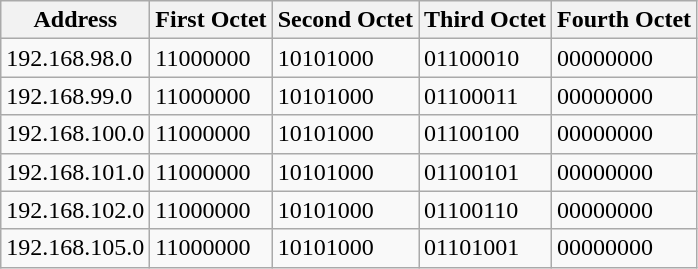<table class="wikitable">
<tr>
<th>Address</th>
<th>First Octet</th>
<th>Second Octet</th>
<th>Third Octet</th>
<th>Fourth Octet</th>
</tr>
<tr>
<td>192.168.98.0</td>
<td><span>11000000</span></td>
<td><span>10101000</span></td>
<td><span>0110</span>0010</td>
<td>00000000</td>
</tr>
<tr>
<td>192.168.99.0</td>
<td><span>11000000</span></td>
<td><span>10101000</span></td>
<td><span>0110</span>0011</td>
<td>00000000</td>
</tr>
<tr>
<td>192.168.100.0</td>
<td><span>11000000</span></td>
<td><span>10101000</span></td>
<td><span>0110</span>0100</td>
<td>00000000</td>
</tr>
<tr>
<td>192.168.101.0</td>
<td><span>11000000</span></td>
<td><span>10101000</span></td>
<td><span>0110</span>0101</td>
<td>00000000</td>
</tr>
<tr>
<td>192.168.102.0</td>
<td><span>11000000</span></td>
<td><span>10101000</span></td>
<td><span>0110</span>0110</td>
<td>00000000</td>
</tr>
<tr>
<td>192.168.105.0</td>
<td><span>11000000</span></td>
<td><span>10101000</span></td>
<td><span>0110</span>1001</td>
<td>00000000</td>
</tr>
</table>
